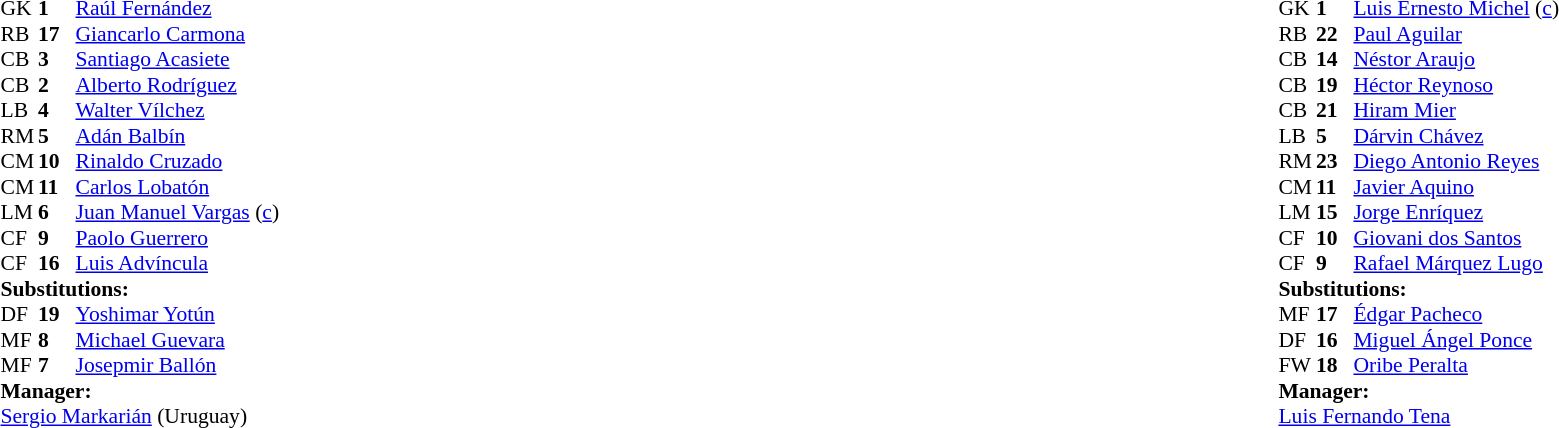<table width="100%">
<tr>
<td valign="top" width="50%"><br><table style="font-size: 90%" cellspacing="0" cellpadding="0">
<tr>
<th width=25></th>
<th width=25></th>
</tr>
<tr>
<td>GK</td>
<td><strong>1</strong></td>
<td><a href='#'>Raúl Fernández</a></td>
</tr>
<tr>
<td>RB</td>
<td><strong>17</strong></td>
<td><a href='#'>Giancarlo Carmona</a></td>
</tr>
<tr>
<td>CB</td>
<td><strong>3</strong></td>
<td><a href='#'>Santiago Acasiete</a></td>
</tr>
<tr>
<td>CB</td>
<td><strong>2</strong></td>
<td><a href='#'>Alberto Rodríguez</a></td>
</tr>
<tr>
<td>LB</td>
<td><strong>4</strong></td>
<td><a href='#'>Walter Vílchez</a></td>
</tr>
<tr>
<td>RM</td>
<td><strong>5</strong></td>
<td><a href='#'>Adán Balbín</a></td>
</tr>
<tr>
<td>CM</td>
<td><strong>10</strong></td>
<td><a href='#'>Rinaldo Cruzado</a></td>
<td></td>
<td></td>
</tr>
<tr>
<td>CM</td>
<td><strong>11</strong></td>
<td><a href='#'>Carlos Lobatón</a></td>
<td></td>
<td></td>
</tr>
<tr>
<td>LM</td>
<td><strong>6</strong></td>
<td><a href='#'>Juan Manuel Vargas</a> (<a href='#'>c</a>)</td>
</tr>
<tr>
<td>CF</td>
<td><strong>9</strong></td>
<td><a href='#'>Paolo Guerrero</a></td>
</tr>
<tr>
<td>CF</td>
<td><strong>16</strong></td>
<td><a href='#'>Luis Advíncula</a></td>
<td></td>
<td></td>
</tr>
<tr>
<td colspan=3><strong>Substitutions:</strong></td>
</tr>
<tr>
<td>DF</td>
<td><strong>19</strong></td>
<td><a href='#'>Yoshimar Yotún</a></td>
<td></td>
<td></td>
</tr>
<tr>
<td>MF</td>
<td><strong>8</strong></td>
<td><a href='#'>Michael Guevara</a></td>
<td></td>
<td></td>
</tr>
<tr>
<td>MF</td>
<td><strong>7</strong></td>
<td><a href='#'>Josepmir Ballón</a></td>
<td></td>
<td></td>
</tr>
<tr>
<td colspan=3><strong>Manager:</strong></td>
</tr>
<tr>
<td colspan=3><a href='#'>Sergio Markarián</a> (Uruguay)</td>
</tr>
</table>
</td>
<td valign="top"></td>
<td valign="top" width="50%"><br><table style="font-size: 90%" cellspacing="0" cellpadding="0" align="center">
<tr>
<th width=25></th>
<th width=25></th>
</tr>
<tr>
<td>GK</td>
<td><strong>1</strong></td>
<td><a href='#'>Luis Ernesto Michel</a> (<a href='#'>c</a>)</td>
</tr>
<tr>
<td>RB</td>
<td><strong>22</strong></td>
<td><a href='#'>Paul Aguilar</a></td>
<td></td>
<td></td>
</tr>
<tr>
<td>CB</td>
<td><strong>14</strong></td>
<td><a href='#'>Néstor Araujo</a></td>
</tr>
<tr>
<td>CB</td>
<td><strong>19</strong></td>
<td><a href='#'>Héctor Reynoso</a></td>
<td></td>
</tr>
<tr>
<td>CB</td>
<td><strong>21</strong></td>
<td><a href='#'>Hiram Mier</a></td>
<td></td>
</tr>
<tr>
<td>LB</td>
<td><strong>5</strong></td>
<td><a href='#'>Dárvin Chávez</a></td>
<td></td>
<td></td>
</tr>
<tr>
<td>RM</td>
<td><strong>23</strong></td>
<td><a href='#'>Diego Antonio Reyes</a></td>
</tr>
<tr>
<td>CM</td>
<td><strong>11</strong></td>
<td><a href='#'>Javier Aquino</a></td>
<td></td>
<td></td>
</tr>
<tr>
<td>LM</td>
<td><strong>15</strong></td>
<td><a href='#'>Jorge Enríquez</a></td>
</tr>
<tr>
<td>CF</td>
<td><strong>10</strong></td>
<td><a href='#'>Giovani dos Santos</a></td>
</tr>
<tr>
<td>CF</td>
<td><strong>9</strong></td>
<td><a href='#'>Rafael Márquez Lugo</a></td>
</tr>
<tr>
<td colspan=3><strong>Substitutions:</strong></td>
</tr>
<tr>
<td>MF</td>
<td><strong>17</strong></td>
<td><a href='#'>Édgar Pacheco</a></td>
<td></td>
<td></td>
</tr>
<tr>
<td>DF</td>
<td><strong>16</strong></td>
<td><a href='#'>Miguel Ángel Ponce</a></td>
<td></td>
<td></td>
</tr>
<tr>
<td>FW</td>
<td><strong>18</strong></td>
<td><a href='#'>Oribe Peralta</a></td>
<td></td>
<td></td>
</tr>
<tr>
<td colspan=3><strong>Manager:</strong></td>
</tr>
<tr>
<td colspan=3><a href='#'>Luis Fernando Tena</a></td>
</tr>
</table>
</td>
</tr>
</table>
